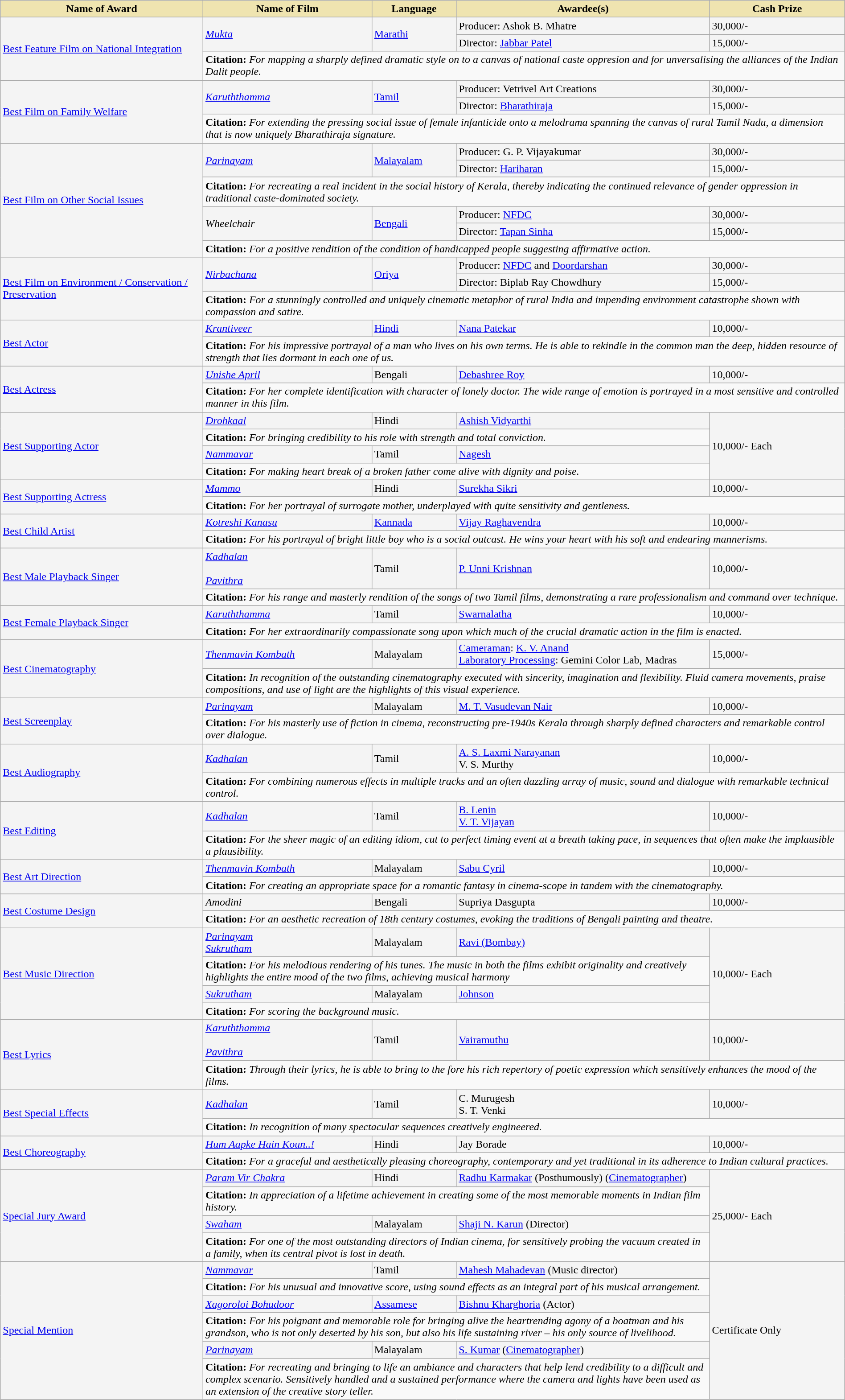<table class="wikitable" style="width:100%;">
<tr>
<th style="background-color:#EFE4B0;width:24%;">Name of Award</th>
<th style="background-color:#EFE4B0;width:20%;">Name of Film</th>
<th style="background-color:#EFE4B0;width:10%;">Language</th>
<th style="background-color:#EFE4B0;width:30%;">Awardee(s)</th>
<th style="background-color:#EFE4B0;width:16%;">Cash Prize</th>
</tr>
<tr style="background-color:#F4F4F4">
<td rowspan="3"><a href='#'>Best Feature Film on National Integration</a></td>
<td rowspan="2"><em><a href='#'>Mukta</a></em></td>
<td rowspan="2"><a href='#'>Marathi</a></td>
<td>Producer: Ashok B. Mhatre</td>
<td> 30,000/-</td>
</tr>
<tr style="background-color:#F4F4F4">
<td>Director: <a href='#'>Jabbar Patel</a></td>
<td> 15,000/-</td>
</tr>
<tr style="background-color:#F9F9F9">
<td colspan="4"><strong>Citation:</strong> <em>For mapping a sharply defined dramatic style on to a canvas of national caste oppresion and for unversalising the alliances of the Indian Dalit people.</em></td>
</tr>
<tr style="background-color:#F4F4F4">
<td rowspan="3"><a href='#'>Best Film on Family Welfare</a></td>
<td rowspan="2"><em><a href='#'>Karuththamma</a></em></td>
<td rowspan="2"><a href='#'>Tamil</a></td>
<td>Producer: Vetrivel Art Creations</td>
<td> 30,000/-</td>
</tr>
<tr style="background-color:#F4F4F4">
<td>Director: <a href='#'>Bharathiraja</a></td>
<td> 15,000/-</td>
</tr>
<tr style="background-color:#F9F9F9">
<td colspan="4"><strong>Citation:</strong> <em>For extending the pressing social issue of female infanticide onto a melodrama spanning the canvas of rural Tamil Nadu, a dimension that is now uniquely Bharathiraja signature.</em></td>
</tr>
<tr style="background-color:#F4F4F4">
<td rowspan="6"><a href='#'>Best Film on Other Social Issues</a></td>
<td rowspan="2"><em><a href='#'>Parinayam</a></em></td>
<td rowspan="2"><a href='#'>Malayalam</a></td>
<td>Producer: G. P. Vijayakumar</td>
<td> 30,000/-</td>
</tr>
<tr style="background-color:#F4F4F4">
<td>Director: <a href='#'>Hariharan</a></td>
<td> 15,000/-</td>
</tr>
<tr style="background-color:#F9F9F9">
<td colspan="4"><strong>Citation:</strong> <em>For recreating a real incident in the social history of Kerala, thereby indicating the continued relevance of gender oppression in traditional caste-dominated society.</em></td>
</tr>
<tr style="background-color:#F4F4F4">
<td rowspan="2"><em>Wheelchair</em></td>
<td rowspan="2"><a href='#'>Bengali</a></td>
<td>Producer: <a href='#'>NFDC</a></td>
<td> 30,000/-</td>
</tr>
<tr style="background-color:#F4F4F4">
<td>Director: <a href='#'>Tapan Sinha</a></td>
<td> 15,000/-</td>
</tr>
<tr style="background-color:#F9F9F9">
<td colspan="4"><strong>Citation:</strong> <em>For a positive rendition of the condition of handicapped people suggesting affirmative action.</em></td>
</tr>
<tr style="background-color:#F4F4F4">
<td rowspan="3"><a href='#'>Best Film on Environment / Conservation / Preservation</a></td>
<td rowspan="2"><em><a href='#'>Nirbachana</a></em></td>
<td rowspan="2"><a href='#'>Oriya</a></td>
<td>Producer: <a href='#'>NFDC</a> and <a href='#'>Doordarshan</a></td>
<td> 30,000/-</td>
</tr>
<tr style="background-color:#F4F4F4">
<td>Director: Biplab Ray Chowdhury</td>
<td> 15,000/-</td>
</tr>
<tr style="background-color:#F9F9F9">
<td colspan="4"><strong>Citation:</strong> <em>For a stunningly controlled and uniquely cinematic metaphor of rural India and impending environment catastrophe shown with compassion and satire.</em></td>
</tr>
<tr style="background-color:#F4F4F4">
<td rowspan="2"><a href='#'>Best Actor</a></td>
<td><em><a href='#'>Krantiveer</a></em></td>
<td><a href='#'>Hindi</a></td>
<td><a href='#'>Nana Patekar</a></td>
<td> 10,000/-</td>
</tr>
<tr style="background-color:#F9F9F9">
<td colspan="4"><strong>Citation:</strong> <em>For his impressive portrayal of a man who lives on his own terms. He is able to rekindle in the common man the deep, hidden resource of strength that lies dormant in each one of us.</em></td>
</tr>
<tr style="background-color:#F4F4F4">
<td rowspan="2"><a href='#'>Best Actress</a></td>
<td><em><a href='#'>Unishe April</a></em></td>
<td>Bengali</td>
<td><a href='#'>Debashree Roy</a></td>
<td> 10,000/-</td>
</tr>
<tr style="background-color:#F9F9F9">
<td colspan="4"><strong>Citation:</strong> <em>For her complete identification with character of lonely doctor. The wide range of emotion is portrayed in a most sensitive and controlled manner in this film.</em></td>
</tr>
<tr style="background-color:#F4F4F4">
<td rowspan="4"><a href='#'>Best Supporting Actor</a></td>
<td><em><a href='#'>Drohkaal</a></em></td>
<td>Hindi</td>
<td><a href='#'>Ashish Vidyarthi</a></td>
<td rowspan="4"> 10,000/- Each</td>
</tr>
<tr style="background-color:#F9F9F9">
<td colspan="3"><strong>Citation:</strong> <em>For bringing credibility to his role with strength and total conviction.</em></td>
</tr>
<tr style="background-color:#F4F4F4">
<td><em><a href='#'>Nammavar</a></em></td>
<td>Tamil</td>
<td><a href='#'>Nagesh</a></td>
</tr>
<tr style="background-color:#F9F9F9">
<td colspan="3"><strong>Citation:</strong> <em>For making heart break of a broken father come alive with dignity and poise.</em></td>
</tr>
<tr style="background-color:#F4F4F4">
<td rowspan="2"><a href='#'>Best Supporting Actress</a></td>
<td><em><a href='#'>Mammo</a></em></td>
<td>Hindi</td>
<td><a href='#'>Surekha Sikri</a></td>
<td> 10,000/-</td>
</tr>
<tr style="background-color:#F9F9F9">
<td colspan="4"><strong>Citation:</strong> <em>For her portrayal of surrogate mother, underplayed with quite sensitivity and gentleness.</em></td>
</tr>
<tr style="background-color:#F4F4F4">
<td rowspan="2"><a href='#'>Best Child Artist</a></td>
<td><em><a href='#'>Kotreshi Kanasu</a></em></td>
<td><a href='#'>Kannada</a></td>
<td><a href='#'>Vijay Raghavendra</a></td>
<td> 10,000/-</td>
</tr>
<tr style="background-color:#F9F9F9">
<td colspan="4"><strong>Citation:</strong> <em>For his portrayal of bright little boy who is a social outcast. He wins your heart with his soft and endearing mannerisms.</em></td>
</tr>
<tr style="background-color:#F4F4F4">
<td rowspan="2"><a href='#'>Best Male Playback Singer</a></td>
<td><em><a href='#'>Kadhalan</a></em><br><br><em><a href='#'>Pavithra</a></em><br></td>
<td>Tamil</td>
<td><a href='#'>P. Unni Krishnan</a></td>
<td> 10,000/-</td>
</tr>
<tr style="background-color:#F9F9F9">
<td colspan="4"><strong>Citation:</strong> <em>For his range and masterly rendition of the songs of two Tamil films, demonstrating a rare professionalism and command over technique.</em></td>
</tr>
<tr style="background-color:#F4F4F4">
<td rowspan="2"><a href='#'>Best Female Playback Singer</a></td>
<td><em><a href='#'>Karuththamma</a></em><br></td>
<td>Tamil</td>
<td><a href='#'>Swarnalatha</a></td>
<td> 10,000/-</td>
</tr>
<tr style="background-color:#F9F9F9">
<td colspan="4"><strong>Citation:</strong> <em>For her extraordinarily compassionate song upon which much of the crucial dramatic action in the film is enacted.</em></td>
</tr>
<tr style="background-color:#F4F4F4">
<td rowspan="2"><a href='#'>Best Cinematography</a></td>
<td><em><a href='#'>Thenmavin Kombath</a></em></td>
<td>Malayalam</td>
<td><a href='#'>Cameraman</a>: <a href='#'>K. V. Anand</a><br><a href='#'>Laboratory Processing</a>: Gemini Color Lab, Madras</td>
<td> 15,000/-</td>
</tr>
<tr style="background-color:#F9F9F9">
<td colspan="4"><strong>Citation:</strong> <em>In recognition of the outstanding cinematography executed with sincerity, imagination and flexibility. Fluid camera movements, praise compositions, and use of light are the highlights of this visual experience.</em></td>
</tr>
<tr style="background-color:#F4F4F4">
<td rowspan="2"><a href='#'>Best Screenplay</a></td>
<td><em><a href='#'>Parinayam</a></em></td>
<td>Malayalam</td>
<td><a href='#'>M. T. Vasudevan Nair</a></td>
<td> 10,000/-</td>
</tr>
<tr style="background-color:#F9F9F9">
<td colspan="4"><strong>Citation:</strong> <em>For his masterly use of fiction in cinema, reconstructing pre-1940s Kerala through sharply defined characters and remarkable control over dialogue.</em></td>
</tr>
<tr style="background-color:#F4F4F4">
<td rowspan="2"><a href='#'>Best Audiography</a></td>
<td><em><a href='#'>Kadhalan</a></em></td>
<td>Tamil</td>
<td><a href='#'>A. S. Laxmi Narayanan</a><br>V. S. Murthy</td>
<td> 10,000/-</td>
</tr>
<tr style="background-color:#F9F9F9">
<td colspan="4"><strong>Citation:</strong> <em>For combining numerous effects in multiple tracks and an often dazzling array of music, sound and dialogue with remarkable technical control.</em></td>
</tr>
<tr style="background-color:#F4F4F4">
<td rowspan="2"><a href='#'>Best Editing</a></td>
<td><em><a href='#'>Kadhalan</a></em></td>
<td>Tamil</td>
<td><a href='#'>B. Lenin</a><br> <a href='#'>V. T. Vijayan</a></td>
<td> 10,000/-</td>
</tr>
<tr style="background-color:#F9F9F9">
<td colspan="4"><strong>Citation:</strong> <em>For the sheer magic of an editing idiom, cut to perfect timing event at a breath taking pace, in sequences that often make the implausible a plausibility.</em></td>
</tr>
<tr style="background-color:#F4F4F4">
<td rowspan="2"><a href='#'>Best Art Direction</a></td>
<td><em><a href='#'>Thenmavin Kombath</a></em></td>
<td>Malayalam</td>
<td><a href='#'>Sabu Cyril</a></td>
<td> 10,000/-</td>
</tr>
<tr style="background-color:#F9F9F9">
<td colspan="4"><strong>Citation:</strong> <em>For creating an appropriate space for a romantic fantasy in cinema-scope in tandem with the cinematography.</em></td>
</tr>
<tr style="background-color:#F4F4F4">
<td rowspan="2"><a href='#'>Best Costume Design</a></td>
<td><em>Amodini</em></td>
<td>Bengali</td>
<td>Supriya Dasgupta</td>
<td> 10,000/-</td>
</tr>
<tr style="background-color:#F9F9F9">
<td colspan="4"><strong>Citation:</strong> <em>For an aesthetic recreation of 18th century costumes, evoking the traditions of Bengali painting and theatre.</em></td>
</tr>
<tr style="background-color:#F4F4F4">
<td rowspan="4"><a href='#'>Best Music Direction</a></td>
<td><em><a href='#'>Parinayam</a></em><br><em><a href='#'>Sukrutham</a></em></td>
<td>Malayalam</td>
<td><a href='#'>Ravi (Bombay)</a></td>
<td rowspan="4"> 10,000/- Each</td>
</tr>
<tr style="background-color:#F9F9F9">
<td colspan="3"><strong>Citation:</strong> <em>For his melodious rendering of his tunes. The music in both the films exhibit originality and creatively highlights the entire mood of the two films, achieving musical harmony</em></td>
</tr>
<tr style="background-color:#F4F4F4">
<td><em><a href='#'>Sukrutham</a></em></td>
<td>Malayalam</td>
<td><a href='#'>Johnson</a></td>
</tr>
<tr style="background-color:#F9F9F9">
<td colspan="3"><strong>Citation:</strong> <em>For scoring the background music.</em></td>
</tr>
<tr style="background-color:#F4F4F4">
<td rowspan="2"><a href='#'>Best Lyrics</a></td>
<td><em><a href='#'>Karuththamma</a></em><br><br><em><a href='#'>Pavithra</a></em><br></td>
<td>Tamil</td>
<td><a href='#'>Vairamuthu</a></td>
<td> 10,000/-</td>
</tr>
<tr style="background-color:#F9F9F9">
<td colspan="4"><strong>Citation:</strong> <em>Through their lyrics, he is able to bring to the fore his rich repertory of poetic expression which sensitively enhances the mood of the films.</em></td>
</tr>
<tr style="background-color:#F4F4F4">
<td rowspan="2"><a href='#'>Best Special Effects</a></td>
<td><em><a href='#'>Kadhalan</a></em></td>
<td>Tamil</td>
<td>C. Murugesh<br>S. T. Venki</td>
<td> 10,000/-</td>
</tr>
<tr style="background-color:#F9F9F9">
<td colspan="4"><strong>Citation:</strong> <em>In recognition of many spectacular sequences creatively engineered.</em></td>
</tr>
<tr style="background-color:#F4F4F4">
<td rowspan="2"><a href='#'>Best Choreography</a></td>
<td><em><a href='#'>Hum Aapke Hain Koun..!</a></em></td>
<td>Hindi</td>
<td>Jay Borade</td>
<td> 10,000/-</td>
</tr>
<tr style="background-color:#F9F9F9">
<td colspan="4"><strong>Citation:</strong> <em>For a graceful and aesthetically pleasing choreography, contemporary and yet traditional in its adherence to Indian cultural practices.</em></td>
</tr>
<tr style="background-color:#F4F4F4">
<td rowspan="4"><a href='#'>Special Jury Award</a></td>
<td><em><a href='#'>Param Vir Chakra</a></em></td>
<td>Hindi</td>
<td><a href='#'>Radhu Karmakar</a> (Posthumously) (<a href='#'>Cinematographer</a>)</td>
<td rowspan="4"> 25,000/- Each</td>
</tr>
<tr style="background-color:#F9F9F9">
<td colspan="3"><strong>Citation:</strong> <em>In appreciation of a lifetime achievement in creating some of the most memorable moments in Indian film history.</em></td>
</tr>
<tr style="background-color:#F4F4F4">
<td><em><a href='#'>Swaham</a></em></td>
<td>Malayalam</td>
<td><a href='#'>Shaji N. Karun</a> (Director)</td>
</tr>
<tr style="background-color:#F9F9F9">
<td colspan="3"><strong>Citation:</strong> <em>For one of the most outstanding directors of Indian cinema, for sensitively probing the vacuum created in a family, when its central pivot is lost in death.</em></td>
</tr>
<tr style="background-color:#F4F4F4">
<td rowspan="6"><a href='#'>Special Mention</a></td>
<td><em><a href='#'>Nammavar</a></em></td>
<td>Tamil</td>
<td><a href='#'>Mahesh Mahadevan</a> (Music director)</td>
<td rowspan="6">Certificate Only</td>
</tr>
<tr style="background-color:#F9F9F9">
<td colspan="3"><strong>Citation:</strong> <em>For his unusual and innovative score, using sound effects as an integral part of his musical arrangement.</em></td>
</tr>
<tr style="background-color:#F4F4F4">
<td><em><a href='#'>Xagoroloi Bohudoor</a></em></td>
<td><a href='#'>Assamese</a></td>
<td><a href='#'>Bishnu Kharghoria</a> (Actor)</td>
</tr>
<tr style="background-color:#F9F9F9">
<td colspan="3"><strong>Citation:</strong> <em>For his poignant and memorable role for bringing alive the heartrending agony of a boatman and his grandson, who is not only deserted by his son, but also his life sustaining river – his only source of livelihood.</em></td>
</tr>
<tr style="background-color:#F4F4F4">
<td><em><a href='#'>Parinayam</a></em></td>
<td>Malayalam</td>
<td><a href='#'>S. Kumar</a> (<a href='#'>Cinematographer</a>)</td>
</tr>
<tr style="background-color:#F9F9F9">
<td colspan="3"><strong>Citation:</strong> <em>For recreating and bringing to life an ambiance and characters that help lend credibility to a difficult and complex scenario. Sensitively handled and a sustained performance where the camera and lights have been used as an extension of the creative story teller.</em></td>
</tr>
</table>
